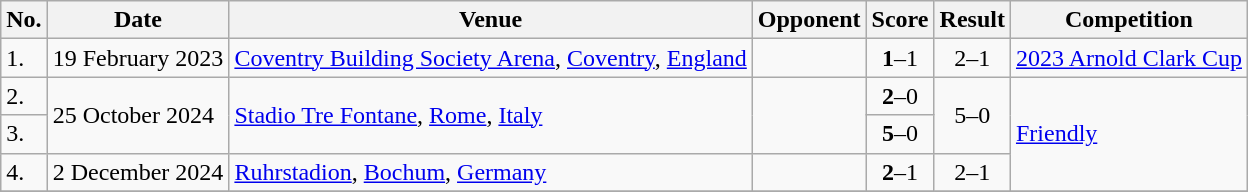<table class="wikitable">
<tr>
<th>No.</th>
<th>Date</th>
<th>Venue</th>
<th>Opponent</th>
<th>Score</th>
<th>Result</th>
<th>Competition</th>
</tr>
<tr>
<td>1.</td>
<td>19 February 2023</td>
<td><a href='#'>Coventry Building Society Arena</a>, <a href='#'>Coventry</a>, <a href='#'>England</a></td>
<td></td>
<td align=center><strong>1</strong>–1</td>
<td align=center>2–1</td>
<td><a href='#'>2023 Arnold Clark Cup</a></td>
</tr>
<tr>
<td>2.</td>
<td rowspan=2>25 October 2024</td>
<td rowspan=2><a href='#'>Stadio Tre Fontane</a>, <a href='#'>Rome</a>, <a href='#'>Italy</a></td>
<td rowspan=2></td>
<td align=center><strong>2</strong>–0</td>
<td rowspan=2 align=center>5–0</td>
<td rowspan=3><a href='#'>Friendly</a></td>
</tr>
<tr>
<td>3.</td>
<td align=center><strong>5</strong>–0</td>
</tr>
<tr>
<td>4.</td>
<td>2 December 2024</td>
<td><a href='#'>Ruhrstadion</a>, <a href='#'>Bochum</a>, <a href='#'>Germany</a></td>
<td></td>
<td align=center><strong>2</strong>–1</td>
<td align=center>2–1</td>
</tr>
<tr>
</tr>
</table>
